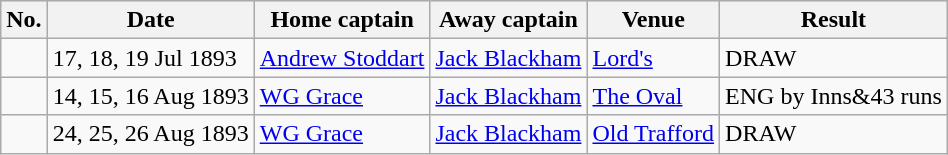<table class="wikitable">
<tr style="background:#efefef;">
<th>No.</th>
<th>Date</th>
<th>Home captain</th>
<th>Away captain</th>
<th>Venue</th>
<th>Result</th>
</tr>
<tr>
<td></td>
<td>17, 18, 19 Jul 1893</td>
<td><a href='#'>Andrew Stoddart</a></td>
<td><a href='#'>Jack Blackham</a></td>
<td><a href='#'>Lord's</a></td>
<td>DRAW</td>
</tr>
<tr>
<td></td>
<td>14, 15, 16 Aug 1893</td>
<td><a href='#'>WG Grace</a></td>
<td><a href='#'>Jack Blackham</a></td>
<td><a href='#'>The Oval</a></td>
<td>ENG by Inns&43 runs</td>
</tr>
<tr>
<td></td>
<td>24, 25, 26 Aug 1893</td>
<td><a href='#'>WG Grace</a></td>
<td><a href='#'>Jack Blackham</a></td>
<td><a href='#'>Old Trafford</a></td>
<td>DRAW</td>
</tr>
</table>
